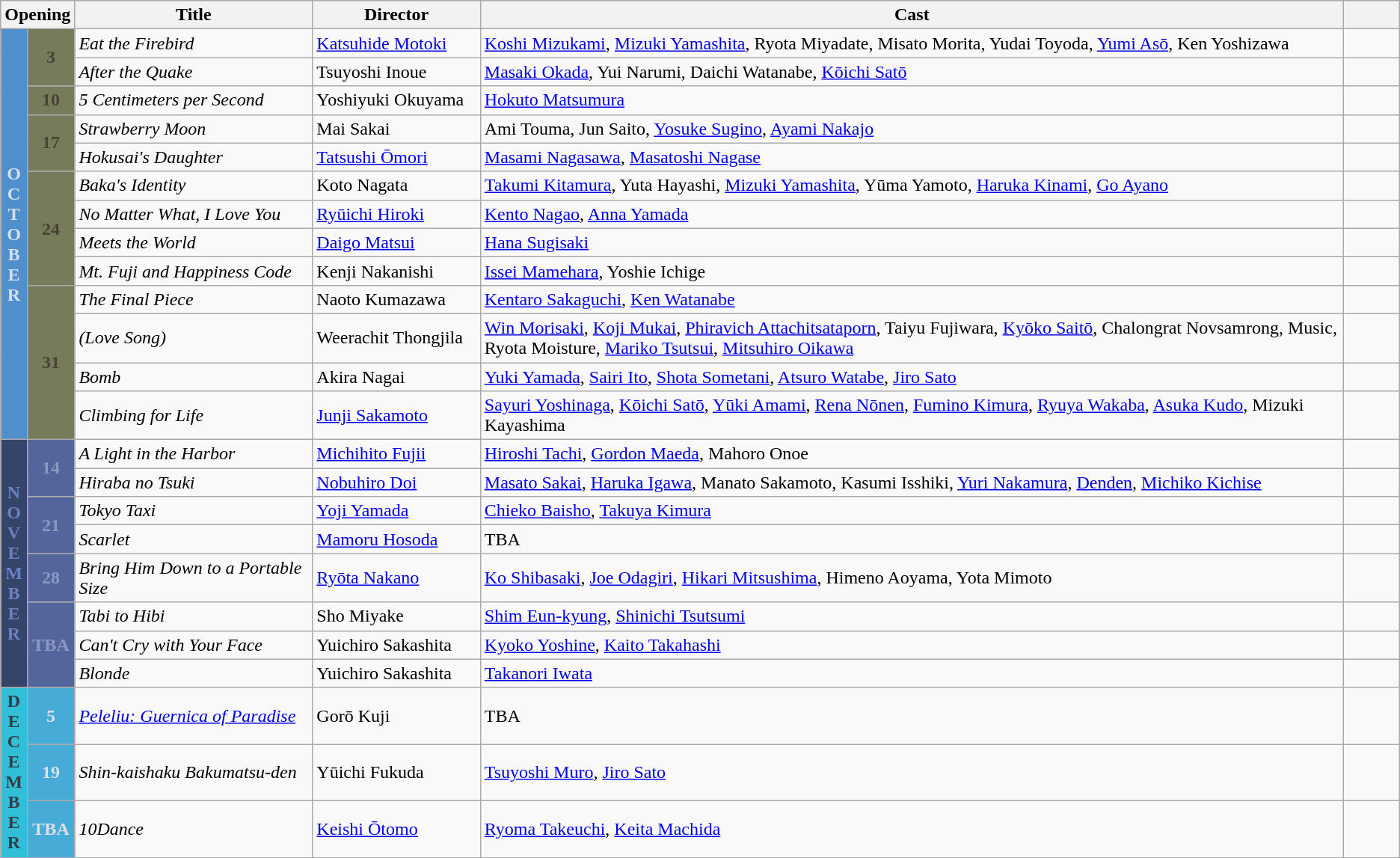<table class="wikitable sortable">
<tr style="background:#b0e0e6; text-align:center">
<th colspan="2">Opening</th>
<th style="width:17%">Title</th>
<th style="width:12%">Director</th>
<th>Cast</th>
<th style="width:4%;" class="unsortable"></th>
</tr>
<tr>
<th rowspan="13" style="text-align:center; background:#508FCC; color:#D2E0EE;">O<br>C<br>T<br>O<br>B<br>E<br>R</th>
<td rowspan="2" style="text-align:center; background:#767B5B; color:#494237;"><strong>3</strong></td>
<td><em>Eat the Firebird</em></td>
<td><a href='#'>Katsuhide Motoki</a></td>
<td><a href='#'>Koshi Mizukami</a>, <a href='#'>Mizuki Yamashita</a>, Ryota Miyadate, Misato Morita, Yudai Toyoda, <a href='#'>Yumi Asō</a>, Ken Yoshizawa</td>
<td></td>
</tr>
<tr>
<td><em>After the Quake</em></td>
<td>Tsuyoshi Inoue</td>
<td><a href='#'>Masaki Okada</a>, Yui Narumi, Daichi Watanabe, <a href='#'>Kōichi Satō</a></td>
<td></td>
</tr>
<tr>
<td rowspan="1" style="text-align:center; background:#767B5B; color:#494237;"><strong>10</strong></td>
<td><em>5 Centimeters per Second</em></td>
<td>Yoshiyuki Okuyama</td>
<td><a href='#'>Hokuto Matsumura</a></td>
<td></td>
</tr>
<tr>
<td rowspan="2" style="text-align:center; background:#767B5B; color:#494237;"><strong>17</strong></td>
<td><em>Strawberry Moon</em></td>
<td>Mai Sakai</td>
<td>Ami Touma, Jun Saito, <a href='#'>Yosuke Sugino</a>, <a href='#'>Ayami Nakajo</a></td>
<td></td>
</tr>
<tr>
<td><em>Hokusai's Daughter</em></td>
<td><a href='#'>Tatsushi Ōmori</a></td>
<td><a href='#'>Masami Nagasawa</a>, <a href='#'>Masatoshi Nagase</a></td>
<td></td>
</tr>
<tr>
<td rowspan="4" style="text-align:center; background:#767B5B; color:#494237;"><strong>24</strong></td>
<td><em>Baka's Identity</em></td>
<td>Koto Nagata</td>
<td><a href='#'>Takumi Kitamura</a>, Yuta Hayashi, <a href='#'>Mizuki Yamashita</a>, Yūma Yamoto, <a href='#'>Haruka Kinami</a>, <a href='#'>Go Ayano</a></td>
<td></td>
</tr>
<tr>
<td><em>No Matter What, I Love You</em></td>
<td><a href='#'>Ryūichi Hiroki</a></td>
<td><a href='#'>Kento Nagao</a>, <a href='#'>Anna Yamada</a></td>
<td></td>
</tr>
<tr>
<td><em>Meets the World</em></td>
<td><a href='#'>Daigo Matsui</a></td>
<td><a href='#'>Hana Sugisaki</a></td>
<td></td>
</tr>
<tr>
<td><em>Mt. Fuji and Happiness Code</em></td>
<td>Kenji Nakanishi</td>
<td><a href='#'>Issei Mamehara</a>, Yoshie Ichige</td>
<td></td>
</tr>
<tr>
<td rowspan="4" style="text-align:center; background:#767B5B; color:#494237;"><strong>31</strong></td>
<td><em>The Final Piece</em></td>
<td>Naoto Kumazawa</td>
<td><a href='#'>Kentaro Sakaguchi</a>, <a href='#'>Ken Watanabe</a></td>
<td></td>
</tr>
<tr>
<td><em>(Love Song)</em></td>
<td>Weerachit Thongjila</td>
<td><a href='#'>Win Morisaki</a>, <a href='#'>Koji Mukai</a>, <a href='#'>Phiravich Attachitsataporn</a>, Taiyu Fujiwara, <a href='#'>Kyōko Saitō</a>, Chalongrat Novsamrong, Music, Ryota Moisture, <a href='#'>Mariko Tsutsui</a>, <a href='#'>Mitsuhiro Oikawa</a></td>
<td></td>
</tr>
<tr>
<td><em>Bomb</em></td>
<td>Akira Nagai</td>
<td><a href='#'>Yuki Yamada</a>, <a href='#'>Sairi Ito</a>, <a href='#'>Shota Sometani</a>, <a href='#'>Atsuro Watabe</a>, <a href='#'>Jiro Sato</a></td>
<td></td>
</tr>
<tr>
<td><em>Climbing for Life</em></td>
<td><a href='#'>Junji Sakamoto</a></td>
<td><a href='#'>Sayuri Yoshinaga</a>, <a href='#'>Kōichi Satō</a>, <a href='#'>Yūki Amami</a>, <a href='#'>Rena Nōnen</a>, <a href='#'>Fumino Kimura</a>, <a href='#'>Ryuya Wakaba</a>, <a href='#'>Asuka Kudo</a>, Mizuki Kayashima</td>
<td></td>
</tr>
<tr>
<th rowspan="8" style="text-align:center; background:#354469; color:#6A82C1;">N<br>O<br>V<br>E<br>M<br>B<br>E<br>R</th>
<td rowspan="2" style="text-align:center; background:#52669B; color:#8E97C1;"><strong>14</strong></td>
<td><em>A Light in the Harbor</em></td>
<td><a href='#'>Michihito Fujii</a></td>
<td><a href='#'>Hiroshi Tachi</a>, <a href='#'>Gordon Maeda</a>, Mahoro Onoe</td>
<td></td>
</tr>
<tr>
<td><em>Hiraba no Tsuki</em></td>
<td><a href='#'>Nobuhiro Doi</a></td>
<td><a href='#'>Masato Sakai</a>, <a href='#'>Haruka Igawa</a>, Manato Sakamoto, Kasumi Isshiki, <a href='#'>Yuri Nakamura</a>, <a href='#'>Denden</a>, <a href='#'>Michiko Kichise</a></td>
<td></td>
</tr>
<tr>
<td rowspan="2" style="text-align:center; background:#52669B; color:#8E97C1;"><strong>21</strong></td>
<td><em>Tokyo Taxi</em></td>
<td><a href='#'>Yoji Yamada</a></td>
<td><a href='#'>Chieko Baisho</a>, <a href='#'>Takuya Kimura</a></td>
<td></td>
</tr>
<tr>
<td><em>Scarlet</em></td>
<td><a href='#'>Mamoru Hosoda</a></td>
<td>TBA</td>
<td></td>
</tr>
<tr>
<td rowspan="1" style="text-align:center; background:#52669B; color:#8E97C1;"><strong>28</strong></td>
<td><em>Bring Him Down to a Portable Size</em></td>
<td><a href='#'>Ryōta Nakano</a></td>
<td><a href='#'>Ko Shibasaki</a>, <a href='#'>Joe Odagiri</a>, <a href='#'>Hikari Mitsushima</a>, Himeno Aoyama, Yota Mimoto</td>
<td></td>
</tr>
<tr>
<td rowspan="3" style="text-align:center; background:#52669B; color:#8E97C1;"><strong>TBA</strong></td>
<td><em>Tabi to Hibi</em></td>
<td>Sho Miyake</td>
<td><a href='#'>Shim Eun-kyung</a>, <a href='#'>Shinichi Tsutsumi</a></td>
<td></td>
</tr>
<tr>
<td><em>Can't Cry with Your Face</em></td>
<td>Yuichiro Sakashita</td>
<td><a href='#'>Kyoko Yoshine</a>, <a href='#'>Kaito Takahashi</a></td>
<td></td>
</tr>
<tr>
<td><em>Blonde</em></td>
<td>Yuichiro Sakashita</td>
<td><a href='#'>Takanori Iwata</a></td>
<td></td>
</tr>
<tr>
<th rowspan="3" style="text-align:center; background:#31BED7; color:#353D4B;">D<br>E<br>C<br>E<br>M<br>B<br>E<br>R</th>
<td rowspan="1" style="text-align:center; background:#47ABD8; color:#DEDFE6;"><strong>5</strong></td>
<td><em><a href='#'>Peleliu: Guernica of Paradise</a></em></td>
<td>Gorō Kuji</td>
<td>TBA</td>
<td></td>
</tr>
<tr>
<td rowspan="1" style="text-align:center; background:#47ABD8; color:#DEDFE6;"><strong>19</strong></td>
<td><em>Shin-kaishaku Bakumatsu-den</em></td>
<td>Yūichi Fukuda</td>
<td><a href='#'>Tsuyoshi Muro</a>, <a href='#'>Jiro Sato</a></td>
<td></td>
</tr>
<tr>
<td rowspan="1" style="text-align:center; background:#47ABD8; color:#DEDFE6;"><strong>TBA</strong></td>
<td><em>10Dance</em></td>
<td><a href='#'>Keishi Ōtomo</a></td>
<td><a href='#'>Ryoma Takeuchi</a>, <a href='#'>Keita Machida</a></td>
<td></td>
</tr>
<tr>
</tr>
</table>
